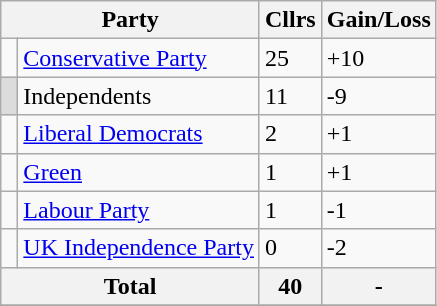<table class="wikitable">
<tr>
<th colspan="2">Party</th>
<th>Cllrs</th>
<th>Gain/Loss</th>
</tr>
<tr>
<td></td>
<td><a href='#'>Conservative Party</a></td>
<td>25</td>
<td>+10</td>
</tr>
<tr>
<td bgcolor="gainsboro"> </td>
<td>Independents</td>
<td>11</td>
<td>-9</td>
</tr>
<tr>
<td></td>
<td><a href='#'>Liberal Democrats</a></td>
<td>2</td>
<td>+1</td>
</tr>
<tr>
<td></td>
<td><a href='#'>Green</a></td>
<td>1</td>
<td>+1</td>
</tr>
<tr>
<td></td>
<td><a href='#'>Labour Party</a></td>
<td>1</td>
<td>-1</td>
</tr>
<tr>
<td></td>
<td><a href='#'>UK Independence Party</a></td>
<td>0</td>
<td>-2</td>
</tr>
<tr>
<th colspan="2">Total</th>
<th>40</th>
<th>-</th>
</tr>
<tr>
</tr>
</table>
